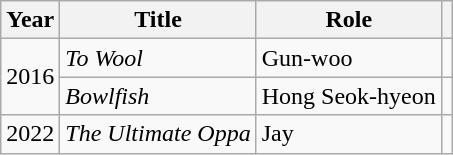<table class="wikitable plainrowheaders">
<tr>
<th scope="col">Year</th>
<th scope="col">Title</th>
<th scope="col">Role</th>
<th scope="col"></th>
</tr>
<tr>
<td rowspan="2">2016</td>
<td><em>To Wool</em></td>
<td>Gun-woo</td>
<td></td>
</tr>
<tr>
<td><em>Bowlfish</em></td>
<td>Hong Seok-hyeon</td>
<td></td>
</tr>
<tr>
<td>2022</td>
<td><em>The Ultimate Oppa</em></td>
<td>Jay</td>
<td></td>
</tr>
</table>
